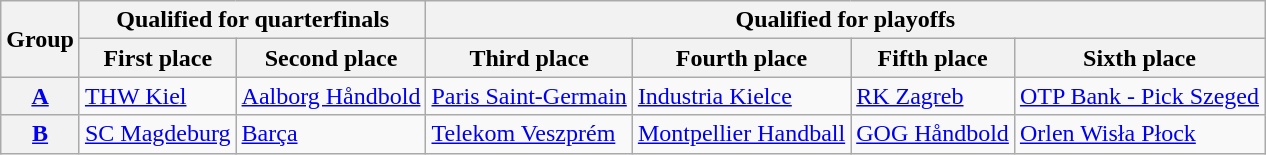<table class=wikitable>
<tr>
<th rowspan=2>Group</th>
<th colspan=2>Qualified for quarterfinals</th>
<th colspan=4>Qualified for playoffs</th>
</tr>
<tr>
<th>First place</th>
<th>Second place</th>
<th>Third place</th>
<th>Fourth place</th>
<th>Fifth place</th>
<th>Sixth place</th>
</tr>
<tr>
<th><a href='#'>A</a></th>
<td> <a href='#'>THW Kiel</a></td>
<td> <a href='#'>Aalborg Håndbold</a></td>
<td> <a href='#'>Paris Saint-Germain</a></td>
<td> <a href='#'>Industria Kielce</a></td>
<td> <a href='#'>RK Zagreb</a></td>
<td> <a href='#'>OTP Bank - Pick Szeged</a></td>
</tr>
<tr>
<th><a href='#'>B</a></th>
<td> <a href='#'>SC Magdeburg</a></td>
<td> <a href='#'>Barça</a></td>
<td> <a href='#'>Telekom Veszprém</a></td>
<td> <a href='#'>Montpellier Handball</a></td>
<td> <a href='#'>GOG Håndbold</a></td>
<td> <a href='#'>Orlen Wisła Płock</a></td>
</tr>
</table>
